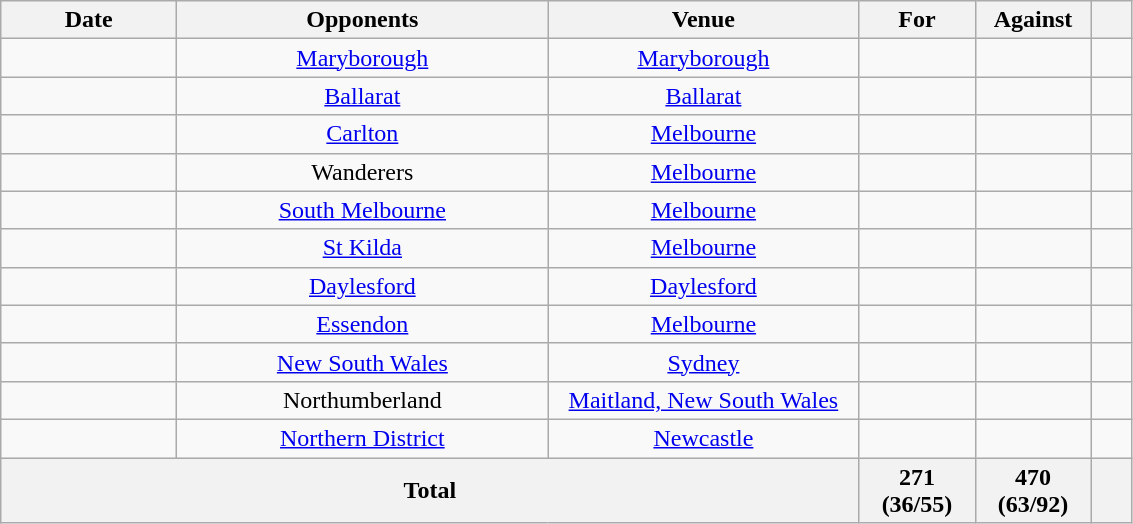<table class="wikitable sortable" style="text-align:center">
<tr>
<th width="110">Date</th>
<th width="240">Opponents</th>
<th width="200">Venue</th>
<th width="70">For</th>
<th width="70">Against</th>
<th width="20" class="unsortable"></th>
</tr>
<tr>
<td></td>
<td><a href='#'>Maryborough</a></td>
<td><a href='#'>Maryborough</a></td>
<td></td>
<td></td>
<td></td>
</tr>
<tr>
<td></td>
<td><a href='#'>Ballarat</a></td>
<td><a href='#'>Ballarat</a></td>
<td></td>
<td></td>
<td></td>
</tr>
<tr>
<td></td>
<td><a href='#'>Carlton</a></td>
<td><a href='#'>Melbourne</a></td>
<td></td>
<td></td>
<td></td>
</tr>
<tr>
<td></td>
<td>Wanderers</td>
<td><a href='#'>Melbourne</a></td>
<td></td>
<td></td>
<td></td>
</tr>
<tr>
<td></td>
<td><a href='#'>South Melbourne</a></td>
<td><a href='#'>Melbourne</a></td>
<td></td>
<td></td>
<td></td>
</tr>
<tr>
<td></td>
<td><a href='#'>St Kilda</a></td>
<td><a href='#'>Melbourne</a></td>
<td></td>
<td></td>
<td></td>
</tr>
<tr>
<td></td>
<td><a href='#'>Daylesford</a></td>
<td><a href='#'>Daylesford</a></td>
<td></td>
<td></td>
<td></td>
</tr>
<tr>
<td></td>
<td><a href='#'>Essendon</a></td>
<td><a href='#'>Melbourne</a></td>
<td></td>
<td></td>
<td></td>
</tr>
<tr>
<td></td>
<td><a href='#'>New South Wales</a></td>
<td><a href='#'>Sydney</a></td>
<td></td>
<td></td>
<td></td>
</tr>
<tr>
<td></td>
<td>Northumberland</td>
<td><a href='#'>Maitland, New South Wales</a></td>
<td></td>
<td></td>
<td></td>
</tr>
<tr>
<td></td>
<td><a href='#'>Northern District</a></td>
<td><a href='#'>Newcastle</a></td>
<td></td>
<td></td>
<td></td>
</tr>
<tr class="sortbottom">
<th colspan=3>Total</th>
<th>271 (36/55)</th>
<th>470 (63/92)</th>
<th></th>
</tr>
</table>
